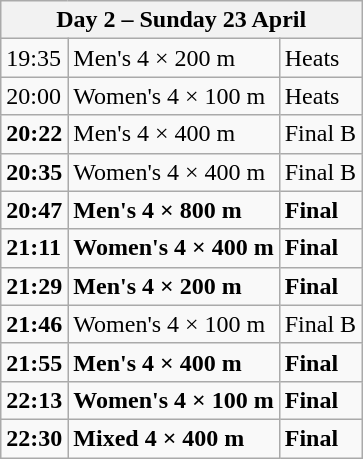<table class="wikitable">
<tr>
<th colspan=3>Day 2 – Sunday 23 April</th>
</tr>
<tr>
<td>19:35</td>
<td>Men's 4 × 200 m</td>
<td>Heats</td>
</tr>
<tr>
<td>20:00</td>
<td>Women's 4 × 100 m</td>
<td>Heats</td>
</tr>
<tr>
<td><strong>20:22</strong></td>
<td>Men's 4 × 400 m</td>
<td>Final B</td>
</tr>
<tr>
<td><strong>20:35</strong></td>
<td>Women's 4 × 400 m</td>
<td>Final B</td>
</tr>
<tr>
<td><strong>20:47</strong></td>
<td><strong>Men's 4 × 800 m</strong></td>
<td><strong>Final</strong></td>
</tr>
<tr>
<td><strong>21:11</strong></td>
<td><strong>Women's 4 × 400 m</strong></td>
<td><strong>Final</strong></td>
</tr>
<tr>
<td><strong>21:29</strong></td>
<td><strong>Men's 4 × 200 m</strong></td>
<td><strong>Final</strong></td>
</tr>
<tr>
<td><strong>21:46</strong></td>
<td>Women's 4 × 100 m</td>
<td>Final B</td>
</tr>
<tr>
<td><strong>21:55</strong></td>
<td><strong>Men's 4 × 400 m</strong></td>
<td><strong>Final</strong></td>
</tr>
<tr>
<td><strong>22:13</strong></td>
<td><strong>Women's 4 × 100 m</strong></td>
<td><strong>Final</strong></td>
</tr>
<tr>
<td><strong>22:30</strong></td>
<td><strong>Mixed 4 × 400 m</strong></td>
<td><strong>Final</strong></td>
</tr>
</table>
